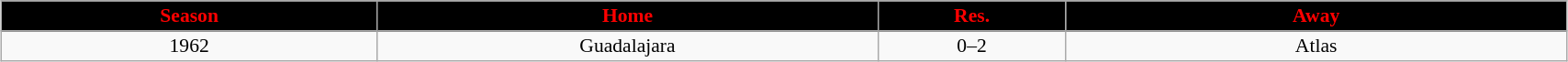<table align=center border=1 width=90% cellpadding="2" cellspacing="0" style="background: #f9f9f9; border: 1px #aaa solid; border-collapse: collapse; font-size: 90%; text-align: center;">
<tr align=center bgcolor=#000000 style="color:red;">
<th width=12%>Season</th>
<th width=16%>Home</th>
<th width=6%>Res.</th>
<th width=16%>Away</th>
</tr>
<tr>
<td>1962</td>
<td>Guadalajara</td>
<td>0–2</td>
<td>Atlas</td>
</tr>
</table>
